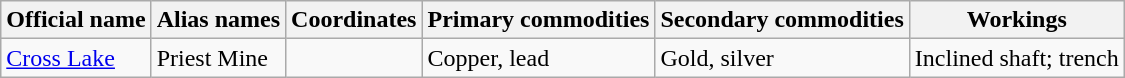<table class="sortable wikitable">
<tr>
<th>Official name</th>
<th>Alias names</th>
<th>Coordinates</th>
<th>Primary commodities</th>
<th>Secondary commodities</th>
<th>Workings</th>
</tr>
<tr>
<td><a href='#'>Cross Lake</a></td>
<td>Priest Mine</td>
<td></td>
<td>Copper, lead</td>
<td>Gold, silver</td>
<td>Inclined shaft; trench</td>
</tr>
</table>
